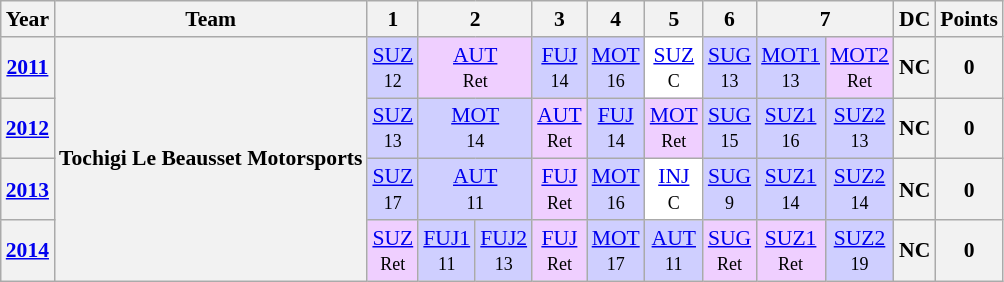<table class="wikitable" style="text-align:center; font-size:90%">
<tr>
<th>Year</th>
<th>Team</th>
<th>1</th>
<th colspan="2">2</th>
<th>3</th>
<th>4</th>
<th>5</th>
<th>6</th>
<th colspan="2">7</th>
<th>DC</th>
<th>Points</th>
</tr>
<tr>
<th><a href='#'>2011</a></th>
<th rowspan="4">Tochigi Le Beausset Motorsports</th>
<td bgcolor="#CFCFFF"><a href='#'>SUZ</a><br><small>12</small></td>
<td colspan="2" bgcolor="#EFCFFF"><a href='#'>AUT</a><br><small>Ret</small></td>
<td bgcolor="#CFCFFF"><a href='#'>FUJ</a><br><small>14</small></td>
<td bgcolor="#CFCFFF"><a href='#'>MOT</a><br><small>16</small></td>
<td bgcolor="#FFFFFF"><a href='#'>SUZ</a><br><small>C</small></td>
<td bgcolor="#CFCFFF"><a href='#'>SUG</a><br><small>13</small></td>
<td bgcolor="#CFCFFF"><a href='#'>MOT1</a><br><small>13</small></td>
<td bgcolor="#EFCFFF"><a href='#'>MOT2</a><br><small>Ret</small></td>
<th>NC</th>
<th>0</th>
</tr>
<tr>
<th><a href='#'>2012</a></th>
<td bgcolor="#CFCFFF"><a href='#'>SUZ</a><br><small>13</small></td>
<td colspan="2" bgcolor="#CFCFFF"><a href='#'>MOT</a><br><small>14</small></td>
<td bgcolor="#EFCFFF"><a href='#'>AUT</a><br><small>Ret</small></td>
<td bgcolor="#CFCFFF"><a href='#'>FUJ</a><br><small>14</small></td>
<td bgcolor="#EFCFFF"><a href='#'>MOT</a><br><small>Ret</small></td>
<td bgcolor="#CFCFFF"><a href='#'>SUG</a><br><small>15</small></td>
<td bgcolor="#CFCFFF"><a href='#'>SUZ1</a><br><small>16</small></td>
<td bgcolor="#CFCFFF"><a href='#'>SUZ2</a><br><small>13</small></td>
<th>NC</th>
<th>0</th>
</tr>
<tr>
<th><a href='#'>2013</a></th>
<td bgcolor="#CFCFFF"><a href='#'>SUZ</a><br><small>17</small></td>
<td colspan="2" bgcolor="#CFCFFF"><a href='#'>AUT</a><br><small>11</small></td>
<td bgcolor="#EFCFFF"><a href='#'>FUJ</a><br><small>Ret</small></td>
<td bgcolor="#CFCFFF"><a href='#'>MOT</a><br><small>16</small></td>
<td bgcolor="#FFFFFF"><a href='#'>INJ</a><br><small>C</small></td>
<td bgcolor="#CFCFFF"><a href='#'>SUG</a><br><small>9</small></td>
<td bgcolor="#CFCFFF"><a href='#'>SUZ1</a><br><small>14</small></td>
<td bgcolor="#CFCFFF"><a href='#'>SUZ2</a><br><small>14</small></td>
<th>NC</th>
<th>0</th>
</tr>
<tr>
<th><a href='#'>2014</a></th>
<td bgcolor="#EFCFFF"><a href='#'>SUZ</a><br><small>Ret</small></td>
<td bgcolor="#CFCFFF"><a href='#'>FUJ1</a><br><small>11</small></td>
<td bgcolor="#CFCFFF"><a href='#'>FUJ2</a><br><small>13</small></td>
<td bgcolor="#EFCFFF"><a href='#'>FUJ</a><br><small>Ret</small></td>
<td bgcolor="#CFCFFF"><a href='#'>MOT</a><br><small>17</small></td>
<td bgcolor="#CFCFFF"><a href='#'>AUT</a><br><small>11</small></td>
<td bgcolor="#EFCFFF"><a href='#'>SUG</a><br><small>Ret</small></td>
<td bgcolor="#EFCFFF"><a href='#'>SUZ1</a><br><small>Ret</small></td>
<td bgcolor="#CFCFFF"><a href='#'>SUZ2</a><br><small>19</small></td>
<th>NC</th>
<th>0</th>
</tr>
</table>
